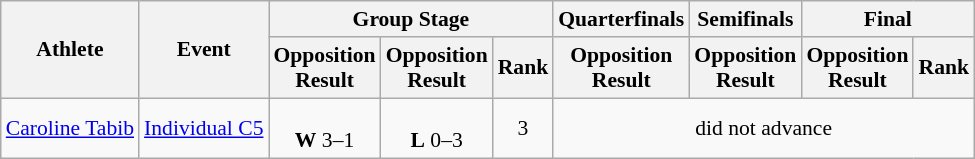<table class=wikitable style="font-size:90%">
<tr>
<th rowspan="2">Athlete</th>
<th rowspan="2">Event</th>
<th colspan="3">Group Stage</th>
<th>Quarterfinals</th>
<th>Semifinals</th>
<th colspan="2">Final</th>
</tr>
<tr>
<th>Opposition<br>Result</th>
<th>Opposition<br>Result</th>
<th>Rank</th>
<th>Opposition<br>Result</th>
<th>Opposition<br>Result</th>
<th>Opposition<br>Result</th>
<th>Rank</th>
</tr>
<tr align=center>
<td align=left><a href='#'>Caroline Tabib</a></td>
<td align=left><a href='#'>Individual C5</a></td>
<td><br><strong>W</strong> 3–1</td>
<td><br><strong>L</strong> 0–3</td>
<td>3</td>
<td colspan=4>did not advance</td>
</tr>
</table>
